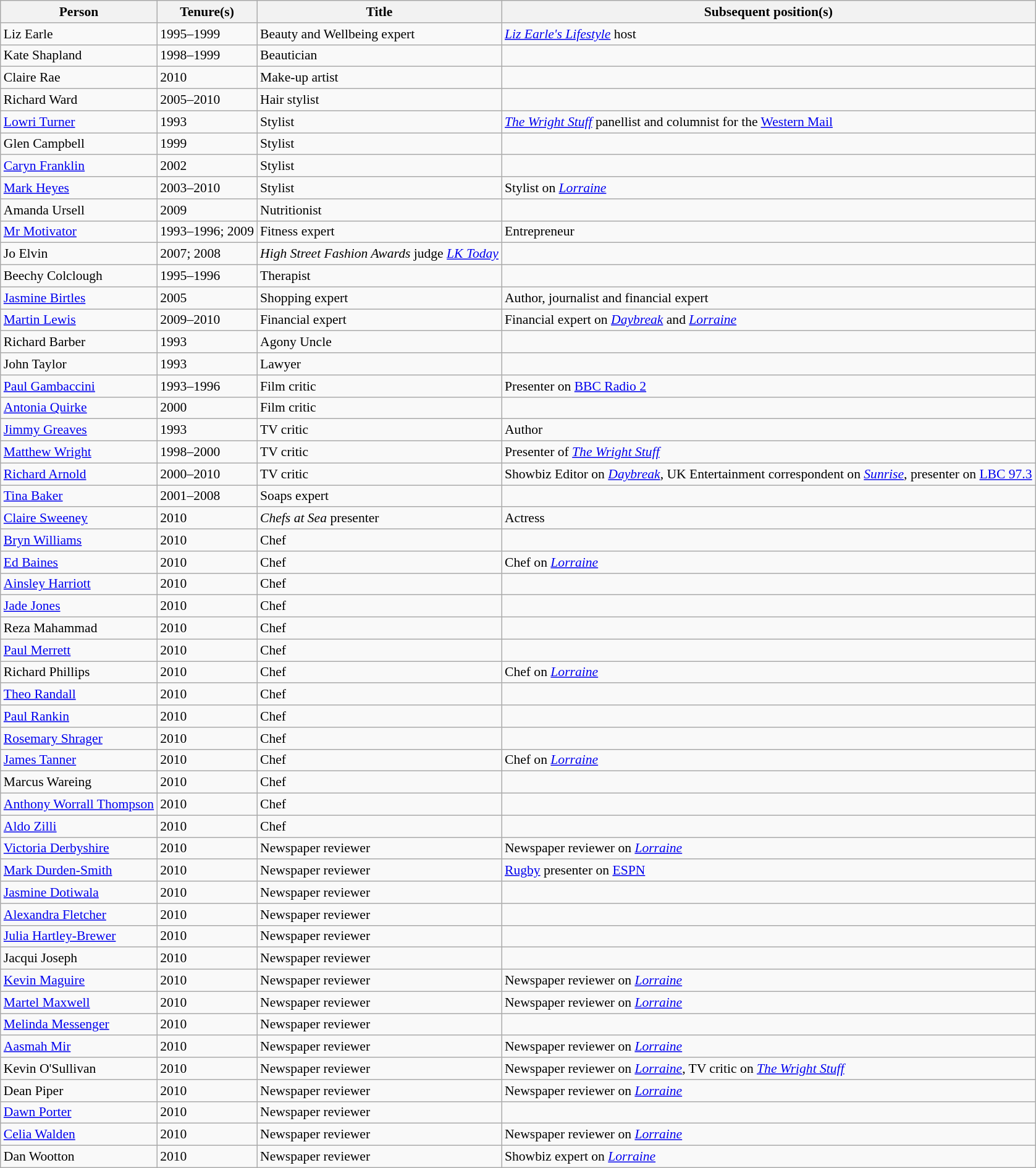<table class="wikitable" style="font-size:90%;">
<tr>
<th>Person</th>
<th>Tenure(s)</th>
<th>Title</th>
<th>Subsequent position(s)</th>
</tr>
<tr>
<td>Liz Earle</td>
<td>1995–1999</td>
<td>Beauty and Wellbeing expert</td>
<td><em><a href='#'>Liz Earle's Lifestyle</a></em> host</td>
</tr>
<tr>
<td>Kate Shapland</td>
<td>1998–1999</td>
<td>Beautician</td>
<td></td>
</tr>
<tr>
<td>Claire Rae</td>
<td>2010</td>
<td>Make-up artist</td>
<td></td>
</tr>
<tr>
<td>Richard Ward</td>
<td>2005–2010</td>
<td>Hair stylist</td>
<td></td>
</tr>
<tr>
<td><a href='#'>Lowri Turner</a></td>
<td>1993</td>
<td>Stylist</td>
<td><em><a href='#'>The Wright Stuff</a></em> panellist and columnist for the <a href='#'>Western Mail</a></td>
</tr>
<tr>
<td>Glen Campbell</td>
<td>1999</td>
<td>Stylist</td>
<td></td>
</tr>
<tr>
<td><a href='#'>Caryn Franklin</a></td>
<td>2002</td>
<td>Stylist</td>
<td></td>
</tr>
<tr>
<td><a href='#'>Mark Heyes</a></td>
<td>2003–2010</td>
<td>Stylist</td>
<td>Stylist on <em><a href='#'>Lorraine</a></em></td>
</tr>
<tr>
<td>Amanda Ursell</td>
<td>2009</td>
<td>Nutritionist</td>
<td></td>
</tr>
<tr>
<td><a href='#'>Mr Motivator</a></td>
<td>1993–1996; 2009</td>
<td>Fitness expert</td>
<td>Entrepreneur</td>
</tr>
<tr>
<td>Jo Elvin</td>
<td>2007; 2008</td>
<td><em>High Street Fashion Awards</em> judge <em><a href='#'>LK Today</a></em></td>
<td></td>
</tr>
<tr>
<td>Beechy Colclough</td>
<td>1995–1996</td>
<td>Therapist</td>
<td></td>
</tr>
<tr>
<td><a href='#'>Jasmine Birtles</a></td>
<td>2005</td>
<td>Shopping expert</td>
<td>Author, journalist and financial expert</td>
</tr>
<tr>
<td><a href='#'>Martin Lewis</a></td>
<td>2009–2010</td>
<td>Financial expert</td>
<td>Financial expert on <em><a href='#'>Daybreak</a></em> and <em><a href='#'>Lorraine</a></em></td>
</tr>
<tr>
<td>Richard Barber</td>
<td>1993</td>
<td>Agony Uncle</td>
<td></td>
</tr>
<tr>
<td>John Taylor</td>
<td>1993</td>
<td>Lawyer</td>
<td></td>
</tr>
<tr>
<td><a href='#'>Paul Gambaccini</a></td>
<td>1993–1996</td>
<td>Film critic</td>
<td>Presenter on <a href='#'>BBC Radio 2</a></td>
</tr>
<tr>
<td><a href='#'>Antonia Quirke</a></td>
<td>2000</td>
<td>Film critic</td>
<td></td>
</tr>
<tr>
<td><a href='#'>Jimmy Greaves</a></td>
<td>1993</td>
<td>TV critic</td>
<td>Author</td>
</tr>
<tr>
<td><a href='#'>Matthew Wright</a></td>
<td>1998–2000</td>
<td>TV critic</td>
<td>Presenter of <em><a href='#'>The Wright Stuff</a></em></td>
</tr>
<tr>
<td><a href='#'>Richard Arnold</a></td>
<td>2000–2010</td>
<td>TV critic</td>
<td>Showbiz Editor on <em><a href='#'>Daybreak</a></em>, UK Entertainment correspondent on <em><a href='#'>Sunrise</a></em>, presenter on <a href='#'>LBC 97.3</a></td>
</tr>
<tr>
<td><a href='#'>Tina Baker</a></td>
<td>2001–2008</td>
<td>Soaps expert</td>
<td></td>
</tr>
<tr>
<td><a href='#'>Claire Sweeney</a></td>
<td>2010</td>
<td><em>Chefs at Sea</em> presenter</td>
<td>Actress</td>
</tr>
<tr>
<td><a href='#'>Bryn Williams</a></td>
<td>2010</td>
<td>Chef</td>
<td></td>
</tr>
<tr>
<td><a href='#'>Ed Baines</a></td>
<td>2010</td>
<td>Chef</td>
<td>Chef on <em><a href='#'>Lorraine</a></em></td>
</tr>
<tr>
<td><a href='#'>Ainsley Harriott</a></td>
<td>2010</td>
<td>Chef</td>
<td></td>
</tr>
<tr>
<td><a href='#'>Jade Jones</a></td>
<td>2010</td>
<td>Chef</td>
<td></td>
</tr>
<tr>
<td>Reza Mahammad</td>
<td>2010</td>
<td>Chef</td>
<td></td>
</tr>
<tr>
<td><a href='#'>Paul Merrett</a></td>
<td>2010</td>
<td>Chef</td>
<td></td>
</tr>
<tr>
<td>Richard Phillips</td>
<td>2010</td>
<td>Chef</td>
<td>Chef on <em><a href='#'>Lorraine</a></em></td>
</tr>
<tr>
<td><a href='#'>Theo Randall</a></td>
<td>2010</td>
<td>Chef</td>
<td></td>
</tr>
<tr>
<td><a href='#'>Paul Rankin</a></td>
<td>2010</td>
<td>Chef</td>
<td></td>
</tr>
<tr>
<td><a href='#'>Rosemary Shrager</a></td>
<td>2010</td>
<td>Chef</td>
<td></td>
</tr>
<tr>
<td><a href='#'>James Tanner</a></td>
<td>2010</td>
<td>Chef</td>
<td>Chef on <em><a href='#'>Lorraine</a></em></td>
</tr>
<tr>
<td>Marcus Wareing</td>
<td>2010</td>
<td>Chef</td>
<td></td>
</tr>
<tr>
<td><a href='#'>Anthony Worrall Thompson</a></td>
<td>2010</td>
<td>Chef</td>
<td></td>
</tr>
<tr>
<td><a href='#'>Aldo Zilli</a></td>
<td>2010</td>
<td>Chef</td>
<td></td>
</tr>
<tr>
<td><a href='#'>Victoria Derbyshire</a></td>
<td>2010</td>
<td>Newspaper reviewer</td>
<td>Newspaper reviewer on <em><a href='#'>Lorraine</a></em></td>
</tr>
<tr>
<td><a href='#'>Mark Durden-Smith</a></td>
<td>2010</td>
<td>Newspaper reviewer</td>
<td><a href='#'>Rugby</a> presenter on <a href='#'>ESPN</a></td>
</tr>
<tr>
<td><a href='#'>Jasmine Dotiwala</a></td>
<td>2010</td>
<td>Newspaper reviewer</td>
<td></td>
</tr>
<tr>
<td><a href='#'>Alexandra Fletcher</a></td>
<td>2010</td>
<td>Newspaper reviewer</td>
<td></td>
</tr>
<tr>
<td><a href='#'>Julia Hartley-Brewer</a></td>
<td>2010</td>
<td>Newspaper reviewer</td>
<td></td>
</tr>
<tr>
<td>Jacqui Joseph</td>
<td>2010</td>
<td>Newspaper reviewer</td>
<td></td>
</tr>
<tr>
<td><a href='#'>Kevin Maguire</a></td>
<td>2010</td>
<td>Newspaper reviewer</td>
<td>Newspaper reviewer on <em><a href='#'>Lorraine</a></em></td>
</tr>
<tr>
<td><a href='#'>Martel Maxwell</a></td>
<td>2010</td>
<td>Newspaper reviewer</td>
<td>Newspaper reviewer on <em><a href='#'>Lorraine</a></em></td>
</tr>
<tr>
<td><a href='#'>Melinda Messenger</a></td>
<td>2010</td>
<td>Newspaper reviewer</td>
<td></td>
</tr>
<tr>
<td><a href='#'>Aasmah Mir</a></td>
<td>2010</td>
<td>Newspaper reviewer</td>
<td>Newspaper reviewer on <em><a href='#'>Lorraine</a></em></td>
</tr>
<tr>
<td>Kevin O'Sullivan</td>
<td>2010</td>
<td>Newspaper reviewer</td>
<td>Newspaper reviewer on <em><a href='#'>Lorraine</a></em>, TV critic on <em><a href='#'>The Wright Stuff</a></em></td>
</tr>
<tr>
<td>Dean Piper</td>
<td>2010</td>
<td>Newspaper reviewer</td>
<td>Newspaper reviewer on <em><a href='#'>Lorraine</a></em></td>
</tr>
<tr>
<td><a href='#'>Dawn Porter</a></td>
<td>2010</td>
<td>Newspaper reviewer</td>
<td></td>
</tr>
<tr>
<td><a href='#'>Celia Walden</a></td>
<td>2010</td>
<td>Newspaper reviewer</td>
<td>Newspaper reviewer on <em><a href='#'>Lorraine</a></em></td>
</tr>
<tr>
<td>Dan Wootton</td>
<td>2010</td>
<td>Newspaper reviewer</td>
<td>Showbiz expert on <em><a href='#'>Lorraine</a></em></td>
</tr>
</table>
